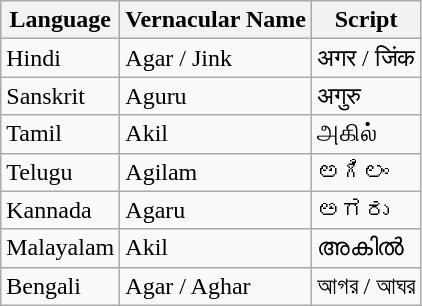<table class="wikitable">
<tr>
<th>Language</th>
<th>Vernacular Name</th>
<th>Script</th>
</tr>
<tr>
<td>Hindi</td>
<td>Agar / Jink</td>
<td>अगर / जिंक</td>
</tr>
<tr>
<td>Sanskrit</td>
<td>Aguru</td>
<td>अगुरु</td>
</tr>
<tr>
<td>Tamil</td>
<td>Akil</td>
<td>அகில்</td>
</tr>
<tr>
<td>Telugu</td>
<td>Agilam</td>
<td>అగిలం</td>
</tr>
<tr>
<td>Kannada</td>
<td>Agaru</td>
<td>ಅಗರು</td>
</tr>
<tr>
<td>Malayalam</td>
<td>Akil</td>
<td>അകിൽ</td>
</tr>
<tr>
<td>Bengali</td>
<td>Agar / Aghar</td>
<td>আগর / আঘর</td>
</tr>
</table>
